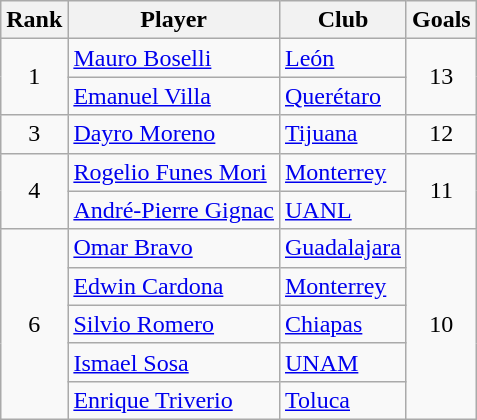<table class="wikitable">
<tr>
<th>Rank</th>
<th>Player</th>
<th>Club</th>
<th>Goals</th>
</tr>
<tr>
<td align=center rowspan=2>1</td>
<td> <a href='#'>Mauro Boselli</a></td>
<td><a href='#'>León</a></td>
<td align=center rowspan=2>13</td>
</tr>
<tr>
<td> <a href='#'>Emanuel Villa</a></td>
<td><a href='#'>Querétaro</a></td>
</tr>
<tr>
<td align=center rowspan=1>3</td>
<td> <a href='#'>Dayro Moreno</a></td>
<td><a href='#'>Tijuana</a></td>
<td align=center rowspan=1>12</td>
</tr>
<tr>
<td align=center rowspan=2>4</td>
<td> <a href='#'>Rogelio Funes Mori</a></td>
<td><a href='#'>Monterrey</a></td>
<td align=center rowspan=2>11</td>
</tr>
<tr>
<td> <a href='#'>André-Pierre Gignac</a></td>
<td><a href='#'>UANL</a></td>
</tr>
<tr>
<td align=center rowspan=5>6</td>
<td> <a href='#'>Omar Bravo</a></td>
<td><a href='#'>Guadalajara</a></td>
<td align=center rowspan=5>10</td>
</tr>
<tr>
<td> <a href='#'>Edwin Cardona</a></td>
<td><a href='#'>Monterrey</a></td>
</tr>
<tr>
<td> <a href='#'>Silvio Romero</a></td>
<td><a href='#'>Chiapas</a></td>
</tr>
<tr>
<td> <a href='#'>Ismael Sosa</a></td>
<td><a href='#'>UNAM</a></td>
</tr>
<tr>
<td> <a href='#'>Enrique Triverio</a></td>
<td><a href='#'>Toluca</a></td>
</tr>
</table>
